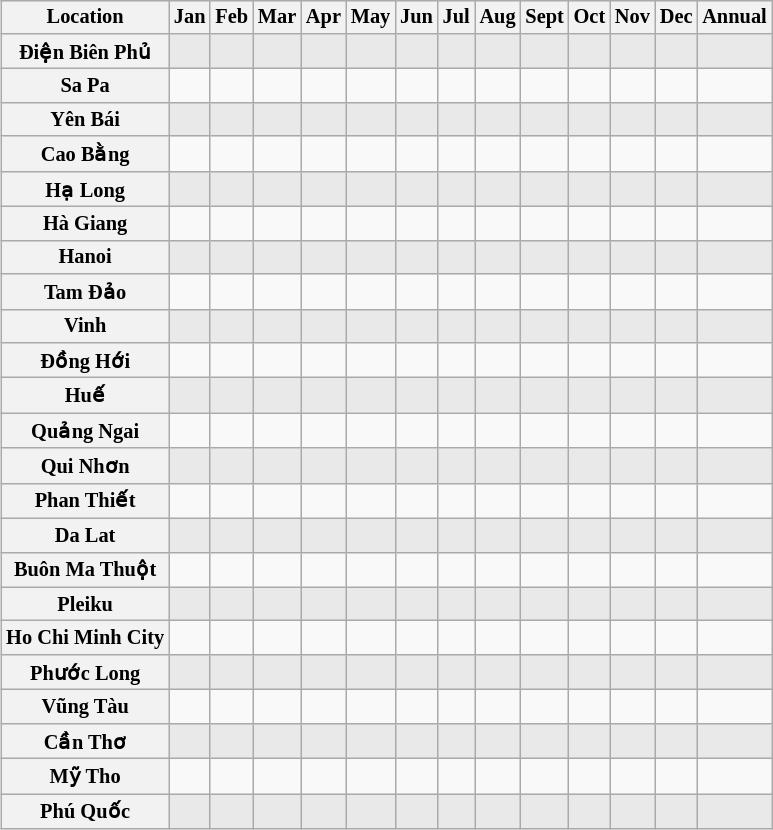<table class="wikitable sortable" align="left" style=" margin:1em; padding:0.5em; text-align:left; margin-left:3px; font-size:85%">
<tr align="center">
<th>Location</th>
<th>Jan</th>
<th>Feb</th>
<th>Mar</th>
<th>Apr</th>
<th>May</th>
<th>Jun</th>
<th>Jul</th>
<th>Aug</th>
<th>Sept</th>
<th>Oct</th>
<th>Nov</th>
<th>Dec</th>
<th>Annual</th>
</tr>
<tr align="center" bgcolor="#e9e9e9">
<th align="left">Điện Biên Phủ</th>
<td></td>
<td></td>
<td></td>
<td></td>
<td></td>
<td></td>
<td></td>
<td></td>
<td></td>
<td></td>
<td></td>
<td></td>
<td></td>
</tr>
<tr align="center">
<th align="left">Sa Pa</th>
<td></td>
<td></td>
<td></td>
<td></td>
<td></td>
<td></td>
<td></td>
<td></td>
<td></td>
<td></td>
<td></td>
<td></td>
<td></td>
</tr>
<tr align="center" bgcolor="#e9e9e9">
<th align="left">Yên Bái</th>
<td></td>
<td></td>
<td></td>
<td></td>
<td></td>
<td></td>
<td></td>
<td></td>
<td></td>
<td></td>
<td></td>
<td></td>
<td></td>
</tr>
<tr align="center">
<th align="left">Cao Bằng</th>
<td></td>
<td></td>
<td></td>
<td></td>
<td></td>
<td></td>
<td></td>
<td></td>
<td></td>
<td></td>
<td></td>
<td></td>
<td></td>
</tr>
<tr align="center" bgcolor="#e9e9e9">
<th align="left">Hạ Long</th>
<td></td>
<td></td>
<td></td>
<td></td>
<td></td>
<td></td>
<td></td>
<td></td>
<td></td>
<td></td>
<td></td>
<td></td>
<td></td>
</tr>
<tr align="center">
<th align="left">Hà Giang</th>
<td></td>
<td></td>
<td></td>
<td></td>
<td></td>
<td></td>
<td></td>
<td></td>
<td></td>
<td></td>
<td></td>
<td></td>
<td></td>
</tr>
<tr align="center" bgcolor="#e9e9e9">
<th align="left">Hanoi</th>
<td></td>
<td></td>
<td></td>
<td></td>
<td></td>
<td></td>
<td></td>
<td></td>
<td></td>
<td></td>
<td></td>
<td></td>
<td></td>
</tr>
<tr align="center">
<th align="left">Tam Đảo</th>
<td></td>
<td></td>
<td></td>
<td></td>
<td></td>
<td></td>
<td></td>
<td></td>
<td></td>
<td></td>
<td></td>
<td></td>
<td></td>
</tr>
<tr align="center" bgcolor="#e9e9e9">
<th align="left">Vinh</th>
<td></td>
<td></td>
<td></td>
<td></td>
<td></td>
<td></td>
<td></td>
<td></td>
<td></td>
<td></td>
<td></td>
<td></td>
<td></td>
</tr>
<tr align="center">
<th align="left">Đồng Hới</th>
<td></td>
<td></td>
<td></td>
<td></td>
<td></td>
<td></td>
<td></td>
<td></td>
<td></td>
<td></td>
<td></td>
<td></td>
<td></td>
</tr>
<tr align="center" bgcolor="#e9e9e9">
<th align="left">Huế</th>
<td></td>
<td></td>
<td></td>
<td></td>
<td></td>
<td></td>
<td></td>
<td></td>
<td></td>
<td></td>
<td></td>
<td></td>
<td></td>
</tr>
<tr align="center">
<th align="left">Quảng Ngai</th>
<td></td>
<td></td>
<td></td>
<td></td>
<td></td>
<td></td>
<td></td>
<td></td>
<td></td>
<td></td>
<td></td>
<td></td>
<td></td>
</tr>
<tr align="center" bgcolor="#e9e9e9">
<th align="left">Qui Nhơn</th>
<td></td>
<td></td>
<td></td>
<td></td>
<td></td>
<td></td>
<td></td>
<td></td>
<td></td>
<td></td>
<td></td>
<td></td>
<td></td>
</tr>
<tr align="center">
<th align="left">Phan Thiết</th>
<td></td>
<td></td>
<td></td>
<td></td>
<td></td>
<td></td>
<td></td>
<td></td>
<td></td>
<td></td>
<td></td>
<td></td>
<td></td>
</tr>
<tr align="center" bgcolor="#e9e9e9">
<th align="left">Da Lat</th>
<td></td>
<td></td>
<td></td>
<td></td>
<td></td>
<td></td>
<td></td>
<td></td>
<td></td>
<td></td>
<td></td>
<td></td>
<td></td>
</tr>
<tr align="center">
<th align="left">Buôn Ma Thuột</th>
<td></td>
<td></td>
<td></td>
<td></td>
<td></td>
<td></td>
<td></td>
<td></td>
<td></td>
<td></td>
<td></td>
<td></td>
<td></td>
</tr>
<tr align="center" bgcolor="#e9e9e9">
<th align="left">Pleiku</th>
<td></td>
<td></td>
<td></td>
<td></td>
<td></td>
<td></td>
<td></td>
<td></td>
<td></td>
<td></td>
<td></td>
<td></td>
<td></td>
</tr>
<tr align="center">
<th align="left">Ho Chi Minh City</th>
<td></td>
<td></td>
<td></td>
<td></td>
<td></td>
<td></td>
<td></td>
<td></td>
<td></td>
<td></td>
<td></td>
<td></td>
<td></td>
</tr>
<tr align="center" bgcolor="#e9e9e9">
<th align="left">Phước Long</th>
<td></td>
<td></td>
<td></td>
<td></td>
<td></td>
<td></td>
<td></td>
<td></td>
<td></td>
<td></td>
<td></td>
<td></td>
<td></td>
</tr>
<tr align="center">
<th align="left">Vũng Tàu</th>
<td></td>
<td></td>
<td></td>
<td></td>
<td></td>
<td></td>
<td></td>
<td></td>
<td></td>
<td></td>
<td></td>
<td></td>
<td></td>
</tr>
<tr align="center" bgcolor="#e9e9e9">
<th align="left">Cần Thơ</th>
<td></td>
<td></td>
<td></td>
<td></td>
<td></td>
<td></td>
<td></td>
<td></td>
<td></td>
<td></td>
<td></td>
<td></td>
<td></td>
</tr>
<tr align="center">
<th align="left">Mỹ Tho</th>
<td></td>
<td></td>
<td></td>
<td></td>
<td></td>
<td></td>
<td></td>
<td></td>
<td></td>
<td></td>
<td></td>
<td></td>
<td></td>
</tr>
<tr align="center" bgcolor="#e9e9e9">
<th align="left">Phú Quốc</th>
<td></td>
<td></td>
<td></td>
<td></td>
<td></td>
<td></td>
<td></td>
<td></td>
<td></td>
<td></td>
<td></td>
<td></td>
<td></td>
</tr>
</table>
